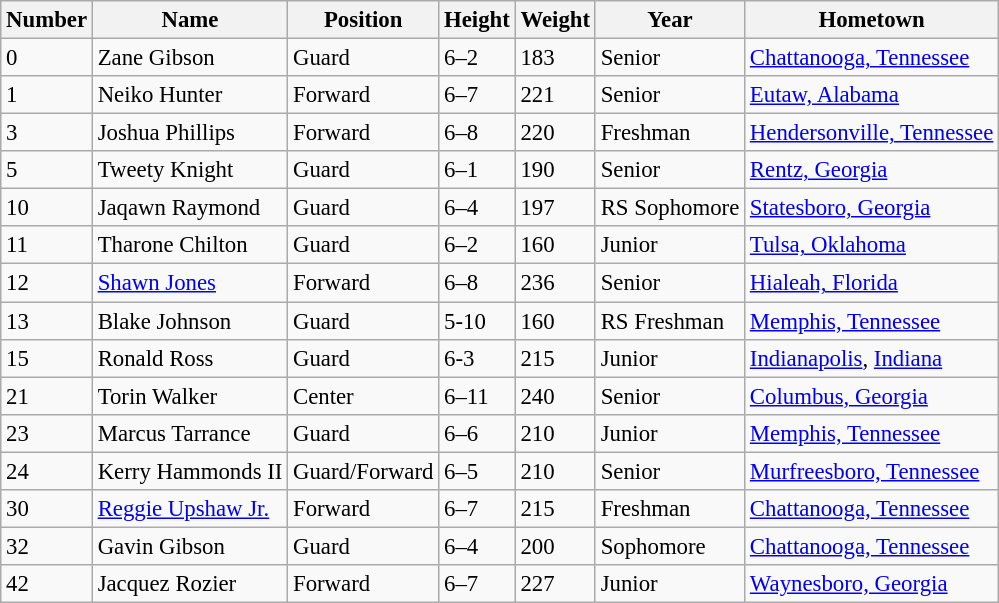<table class="wikitable sortable" style="font-size: 95%;">
<tr>
<th>Number</th>
<th>Name</th>
<th>Position</th>
<th>Height</th>
<th>Weight</th>
<th>Year</th>
<th>Hometown</th>
</tr>
<tr>
<td>0</td>
<td>Zane Gibson</td>
<td>Guard</td>
<td>6–2</td>
<td>183</td>
<td>Senior</td>
<td><a href='#'>Chattanooga, Tennessee</a></td>
</tr>
<tr>
<td>1</td>
<td>Neiko Hunter</td>
<td>Forward</td>
<td>6–7</td>
<td>221</td>
<td>Senior</td>
<td><a href='#'>Eutaw, Alabama</a></td>
</tr>
<tr>
<td>3</td>
<td>Joshua Phillips</td>
<td>Forward</td>
<td>6–8</td>
<td>220</td>
<td>Freshman</td>
<td><a href='#'>Hendersonville, Tennessee</a></td>
</tr>
<tr>
<td>5</td>
<td>Tweety Knight</td>
<td>Guard</td>
<td>6–1</td>
<td>190</td>
<td>Senior</td>
<td><a href='#'>Rentz, Georgia</a></td>
</tr>
<tr>
<td>10</td>
<td>Jaqawn Raymond</td>
<td>Guard</td>
<td>6–4</td>
<td>197</td>
<td>RS Sophomore</td>
<td><a href='#'>Statesboro, Georgia</a></td>
</tr>
<tr>
<td>11</td>
<td>Tharone Chilton</td>
<td>Guard</td>
<td>6–2</td>
<td>160</td>
<td>Junior</td>
<td><a href='#'>Tulsa, Oklahoma</a></td>
</tr>
<tr>
<td>12</td>
<td><a href='#'>Shawn Jones</a></td>
<td>Forward</td>
<td>6–8</td>
<td>236</td>
<td>Senior</td>
<td><a href='#'>Hialeah, Florida</a></td>
</tr>
<tr>
<td>13</td>
<td>Blake Johnson</td>
<td>Guard</td>
<td>5-10</td>
<td>160</td>
<td>RS Freshman</td>
<td><a href='#'>Memphis, Tennessee</a></td>
</tr>
<tr>
<td>15</td>
<td>Ronald Ross</td>
<td>Guard</td>
<td>6-3</td>
<td>215</td>
<td>Junior</td>
<td><a href='#'>Indianapolis</a>, <a href='#'>Indiana</a></td>
</tr>
<tr>
<td>21</td>
<td>Torin Walker</td>
<td>Center</td>
<td>6–11</td>
<td>240</td>
<td>Senior</td>
<td><a href='#'>Columbus, Georgia</a></td>
</tr>
<tr>
<td>23</td>
<td>Marcus Tarrance</td>
<td>Guard</td>
<td>6–6</td>
<td>210</td>
<td>Junior</td>
<td><a href='#'>Memphis, Tennessee</a></td>
</tr>
<tr>
<td>24</td>
<td>Kerry Hammonds II</td>
<td>Guard/Forward</td>
<td>6–5</td>
<td>210</td>
<td>Senior</td>
<td><a href='#'>Murfreesboro, Tennessee</a></td>
</tr>
<tr>
<td>30</td>
<td><a href='#'>Reggie Upshaw Jr.</a></td>
<td>Forward</td>
<td>6–7</td>
<td>215</td>
<td>Freshman</td>
<td><a href='#'>Chattanooga, Tennessee</a></td>
</tr>
<tr>
<td>32</td>
<td>Gavin Gibson</td>
<td>Guard</td>
<td>6–4</td>
<td>200</td>
<td>Sophomore</td>
<td><a href='#'>Chattanooga, Tennessee</a></td>
</tr>
<tr>
<td>42</td>
<td>Jacquez Rozier</td>
<td>Forward</td>
<td>6–7</td>
<td>227</td>
<td>Junior</td>
<td><a href='#'>Waynesboro, Georgia</a></td>
</tr>
</table>
